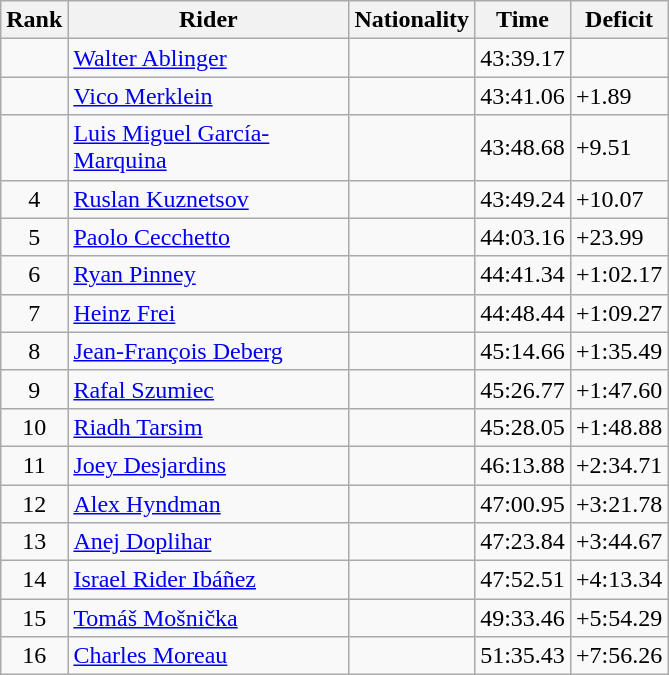<table class="wikitable sortable" style="text-align:left">
<tr>
<th width=20>Rank</th>
<th width=180>Rider</th>
<th>Nationality</th>
<th>Time</th>
<th>Deficit</th>
</tr>
<tr>
<td align=center></td>
<td><a href='#'>Walter Ablinger</a></td>
<td></td>
<td>43:39.17</td>
<td></td>
</tr>
<tr>
<td align=center></td>
<td><a href='#'>Vico Merklein</a></td>
<td></td>
<td>43:41.06</td>
<td>+1.89</td>
</tr>
<tr>
<td align=center></td>
<td><a href='#'>Luis Miguel García-Marquina</a></td>
<td></td>
<td>43:48.68</td>
<td>+9.51</td>
</tr>
<tr>
<td align=center>4</td>
<td><a href='#'>Ruslan Kuznetsov</a></td>
<td></td>
<td>43:49.24</td>
<td>+10.07</td>
</tr>
<tr>
<td align=center>5</td>
<td><a href='#'>Paolo Cecchetto</a></td>
<td></td>
<td>44:03.16</td>
<td>+23.99</td>
</tr>
<tr>
<td align=center>6</td>
<td><a href='#'>Ryan Pinney</a></td>
<td></td>
<td>44:41.34</td>
<td>+1:02.17</td>
</tr>
<tr>
<td align=center>7</td>
<td><a href='#'>Heinz Frei</a></td>
<td></td>
<td>44:48.44</td>
<td>+1:09.27</td>
</tr>
<tr>
<td align=center>8</td>
<td><a href='#'>Jean-François Deberg</a></td>
<td></td>
<td>45:14.66</td>
<td>+1:35.49</td>
</tr>
<tr>
<td align=center>9</td>
<td><a href='#'>Rafal Szumiec</a></td>
<td></td>
<td>45:26.77</td>
<td>+1:47.60</td>
</tr>
<tr>
<td align=center>10</td>
<td><a href='#'>Riadh Tarsim</a></td>
<td></td>
<td>45:28.05</td>
<td>+1:48.88</td>
</tr>
<tr>
<td align=center>11</td>
<td><a href='#'>Joey Desjardins</a></td>
<td></td>
<td>46:13.88</td>
<td>+2:34.71</td>
</tr>
<tr>
<td align=center>12</td>
<td><a href='#'>Alex Hyndman</a></td>
<td></td>
<td>47:00.95</td>
<td>+3:21.78</td>
</tr>
<tr>
<td align=center>13</td>
<td><a href='#'>Anej Doplihar</a></td>
<td></td>
<td>47:23.84</td>
<td>+3:44.67</td>
</tr>
<tr>
<td align=center>14</td>
<td><a href='#'>Israel Rider Ibáñez</a></td>
<td></td>
<td>47:52.51</td>
<td>+4:13.34</td>
</tr>
<tr>
<td align=center>15</td>
<td><a href='#'>Tomáš Mošnička</a></td>
<td></td>
<td>49:33.46</td>
<td>+5:54.29</td>
</tr>
<tr>
<td align=center>16</td>
<td><a href='#'>Charles Moreau</a></td>
<td></td>
<td>51:35.43</td>
<td>+7:56.26</td>
</tr>
</table>
